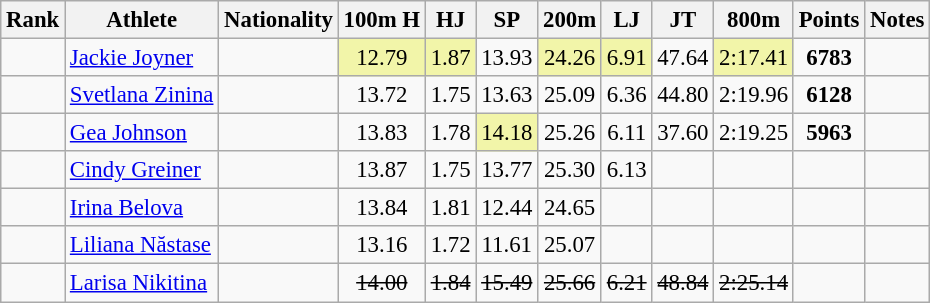<table class="wikitable sortable" style=" text-align:center;font-size:95%">
<tr>
<th>Rank</th>
<th>Athlete</th>
<th>Nationality</th>
<th>100m H</th>
<th>HJ</th>
<th>SP</th>
<th>200m</th>
<th>LJ</th>
<th>JT</th>
<th>800m</th>
<th>Points</th>
<th>Notes</th>
</tr>
<tr>
<td></td>
<td align=left><a href='#'>Jackie Joyner</a></td>
<td align=left></td>
<td bgcolor=#F2F5A9>12.79</td>
<td bgcolor=#F2F5A9>1.87</td>
<td>13.93</td>
<td bgcolor=#F2F5A9>24.26</td>
<td bgcolor=#F2F5A9>6.91</td>
<td>47.64</td>
<td bgcolor=#F2F5A9>2:17.41</td>
<td><strong>6783</strong></td>
<td></td>
</tr>
<tr>
<td></td>
<td align=left><a href='#'>Svetlana Zinina</a></td>
<td align=left></td>
<td>13.72</td>
<td>1.75</td>
<td>13.63</td>
<td>25.09</td>
<td>6.36</td>
<td>44.80</td>
<td>2:19.96</td>
<td><strong>6128</strong></td>
<td></td>
</tr>
<tr>
<td></td>
<td align=left><a href='#'>Gea Johnson</a></td>
<td align=left></td>
<td>13.83</td>
<td>1.78</td>
<td bgcolor=#F2F5A9>14.18</td>
<td>25.26</td>
<td>6.11</td>
<td>37.60</td>
<td>2:19.25</td>
<td><strong>5963</strong></td>
<td></td>
</tr>
<tr>
<td></td>
<td align=left><a href='#'>Cindy Greiner</a></td>
<td align=left></td>
<td>13.87</td>
<td>1.75</td>
<td>13.77</td>
<td>25.30</td>
<td>6.13</td>
<td></td>
<td></td>
<td><strong></strong></td>
<td></td>
</tr>
<tr>
<td></td>
<td align=left><a href='#'>Irina Belova</a></td>
<td align=left></td>
<td>13.84</td>
<td>1.81</td>
<td>12.44</td>
<td>24.65</td>
<td></td>
<td></td>
<td></td>
<td><strong></strong></td>
<td></td>
</tr>
<tr>
<td></td>
<td align=left><a href='#'>Liliana Năstase</a></td>
<td align=left></td>
<td>13.16</td>
<td>1.72</td>
<td>11.61</td>
<td>25.07</td>
<td></td>
<td></td>
<td></td>
<td><strong></strong></td>
<td></td>
</tr>
<tr>
<td></td>
<td align=left><a href='#'>Larisa Nikitina</a></td>
<td align=left></td>
<td><s>14.00 </s></td>
<td><s>1.84 </s></td>
<td><s>15.49 </s></td>
<td><s>25.66 </s></td>
<td><s>6.21 </s></td>
<td><s>48.84 </s></td>
<td><s>2:25.14 </s></td>
<td><strong></strong></td>
<td></td>
</tr>
</table>
